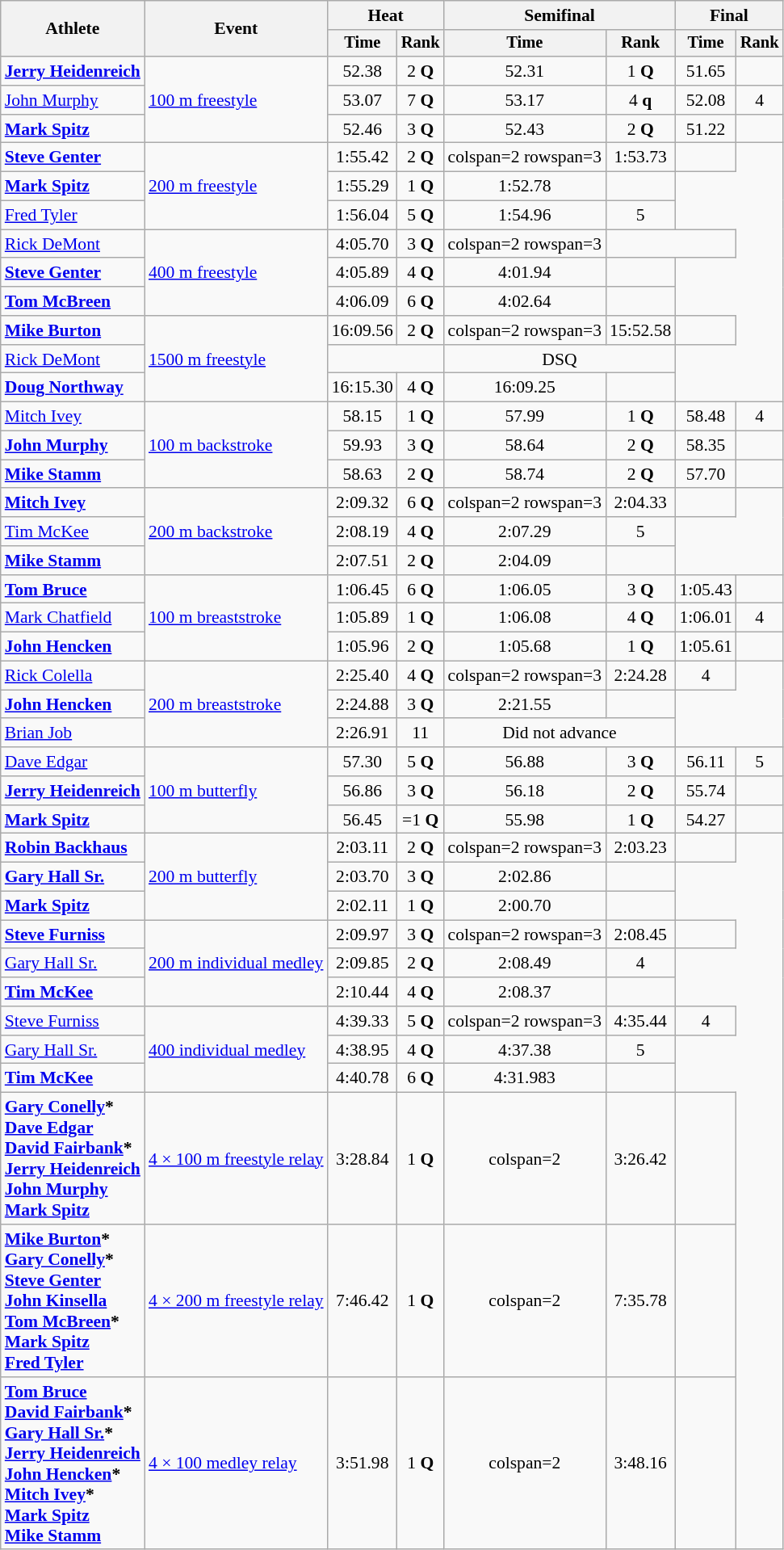<table class=wikitable style=font-size:90%;text-align:center>
<tr>
<th rowspan=2>Athlete</th>
<th rowspan=2>Event</th>
<th colspan=2>Heat</th>
<th colspan=2>Semifinal</th>
<th colspan=2>Final</th>
</tr>
<tr style=font-size:95%>
<th>Time</th>
<th>Rank</th>
<th>Time</th>
<th>Rank</th>
<th>Time</th>
<th>Rank</th>
</tr>
<tr>
<td align=left><strong><a href='#'>Jerry Heidenreich</a></strong></td>
<td align=left rowspan=3><a href='#'>100 m freestyle</a></td>
<td>52.38</td>
<td>2 <strong>Q</strong></td>
<td>52.31</td>
<td>1 <strong>Q</strong></td>
<td>51.65</td>
<td></td>
</tr>
<tr>
<td align=left><a href='#'>John Murphy</a></td>
<td>53.07</td>
<td>7 <strong>Q</strong></td>
<td>53.17</td>
<td>4 <strong>q</strong></td>
<td>52.08</td>
<td>4</td>
</tr>
<tr>
<td align=left><strong><a href='#'>Mark Spitz</a></strong></td>
<td>52.46</td>
<td>3 <strong>Q</strong></td>
<td>52.43</td>
<td>2 <strong>Q</strong></td>
<td>51.22 </td>
<td></td>
</tr>
<tr>
<td align=left><strong><a href='#'>Steve Genter</a></strong></td>
<td align=left rowspan=3><a href='#'>200 m freestyle</a></td>
<td>1:55.42</td>
<td>2 <strong>Q</strong></td>
<td>colspan=2 rowspan=3 </td>
<td>1:53.73</td>
<td></td>
</tr>
<tr>
<td align=left><strong><a href='#'>Mark Spitz</a></strong></td>
<td>1:55.29</td>
<td>1 <strong>Q</strong></td>
<td>1:52.78 </td>
<td></td>
</tr>
<tr>
<td align=left><a href='#'>Fred Tyler</a></td>
<td>1:56.04</td>
<td>5 <strong>Q</strong></td>
<td>1:54.96</td>
<td>5</td>
</tr>
<tr>
<td align=left><a href='#'>Rick DeMont</a></td>
<td align=left rowspan=3><a href='#'>400 m freestyle</a></td>
<td>4:05.70</td>
<td>3 <strong>Q</strong></td>
<td>colspan=2 rowspan=3 </td>
<td colspan=2></td>
</tr>
<tr>
<td align=left><strong><a href='#'>Steve Genter</a></strong></td>
<td>4:05.89 </td>
<td>4 <strong>Q</strong></td>
<td>4:01.94</td>
<td></td>
</tr>
<tr>
<td align=left><strong><a href='#'>Tom McBreen</a></strong></td>
<td>4:06.09</td>
<td>6 <strong>Q</strong></td>
<td>4:02.64</td>
<td></td>
</tr>
<tr>
<td align=left><strong><a href='#'>Mike Burton</a></strong></td>
<td align=left rowspan=3><a href='#'>1500 m freestyle</a></td>
<td>16:09.56</td>
<td>2 <strong>Q</strong></td>
<td>colspan=2 rowspan=3 </td>
<td>15:52.58 </td>
<td></td>
</tr>
<tr>
<td align=left><a href='#'>Rick DeMont</a></td>
<td colspan=2></td>
<td colspan=2>DSQ</td>
</tr>
<tr>
<td align=left><strong><a href='#'>Doug Northway</a></strong></td>
<td>16:15.30</td>
<td>4 <strong>Q</strong></td>
<td>16:09.25</td>
<td></td>
</tr>
<tr>
<td align=left><a href='#'>Mitch Ivey</a></td>
<td align=left rowspan=3><a href='#'>100 m backstroke</a></td>
<td>58.15</td>
<td>1 <strong>Q</strong></td>
<td>57.99 </td>
<td>1 <strong>Q</strong></td>
<td>58.48</td>
<td>4</td>
</tr>
<tr>
<td align=left><strong><a href='#'>John Murphy</a></strong></td>
<td>59.93</td>
<td>3 <strong>Q</strong></td>
<td>58.64</td>
<td>2 <strong>Q</strong></td>
<td>58.35</td>
<td></td>
</tr>
<tr>
<td align=left><strong><a href='#'>Mike Stamm</a></strong></td>
<td>58.63</td>
<td>2 <strong>Q</strong></td>
<td>58.74</td>
<td>2 <strong>Q</strong></td>
<td>57.70</td>
<td></td>
</tr>
<tr>
<td align=left><strong><a href='#'>Mitch Ivey</a></strong></td>
<td align=left rowspan=3><a href='#'>200 m backstroke</a></td>
<td>2:09.32</td>
<td>6 <strong>Q</strong></td>
<td>colspan=2 rowspan=3 </td>
<td>2:04.33</td>
<td></td>
</tr>
<tr>
<td align=left><a href='#'>Tim McKee</a></td>
<td>2:08.19</td>
<td>4 <strong>Q</strong></td>
<td>2:07.29</td>
<td>5</td>
</tr>
<tr>
<td align=left><strong><a href='#'>Mike Stamm</a></strong></td>
<td>2:07.51 </td>
<td>2 <strong>Q</strong></td>
<td>2:04.09</td>
<td></td>
</tr>
<tr>
<td align=left><strong><a href='#'>Tom Bruce</a></strong></td>
<td align=left rowspan=3><a href='#'>100 m breaststroke</a></td>
<td>1:06.45</td>
<td>6 <strong>Q</strong></td>
<td>1:06.05</td>
<td>3 <strong>Q</strong></td>
<td>1:05.43</td>
<td></td>
</tr>
<tr>
<td align=left><a href='#'>Mark Chatfield</a></td>
<td>1:05.89</td>
<td>1 <strong>Q</strong></td>
<td>1:06.08</td>
<td>4 <strong>Q</strong></td>
<td>1:06.01</td>
<td>4</td>
</tr>
<tr>
<td align=left><strong><a href='#'>John Hencken</a></strong></td>
<td>1:05.96</td>
<td>2 <strong>Q</strong></td>
<td>1:05.68 </td>
<td>1 <strong>Q</strong></td>
<td>1:05.61</td>
<td></td>
</tr>
<tr>
<td align=left><a href='#'>Rick Colella</a></td>
<td align=left rowspan=3><a href='#'>200 m breaststroke</a></td>
<td>2:25.40</td>
<td>4 <strong>Q</strong></td>
<td>colspan=2 rowspan=3 </td>
<td>2:24.28</td>
<td>4</td>
</tr>
<tr>
<td align=left><strong><a href='#'>John Hencken</a></strong></td>
<td>2:24.88</td>
<td>3 <strong>Q</strong></td>
<td>2:21.55 </td>
<td></td>
</tr>
<tr>
<td align=left><a href='#'>Brian Job</a></td>
<td>2:26.91</td>
<td>11</td>
<td colspan=2>Did not advance</td>
</tr>
<tr>
<td align=left><a href='#'>Dave Edgar</a></td>
<td align=left rowspan=3><a href='#'>100 m butterfly</a></td>
<td>57.30</td>
<td>5 <strong>Q</strong></td>
<td>56.88</td>
<td>3 <strong>Q</strong></td>
<td>56.11</td>
<td>5</td>
</tr>
<tr>
<td align=left><strong><a href='#'>Jerry Heidenreich</a></strong></td>
<td>56.86</td>
<td>3 <strong>Q</strong></td>
<td>56.18</td>
<td>2 <strong>Q</strong></td>
<td>55.74</td>
<td></td>
</tr>
<tr>
<td align=left><strong><a href='#'>Mark Spitz</a></strong></td>
<td>56.45</td>
<td>=1 <strong>Q</strong></td>
<td>55.98</td>
<td>1 <strong>Q</strong></td>
<td>54.27 </td>
<td></td>
</tr>
<tr>
<td align=left><strong><a href='#'>Robin Backhaus</a></strong></td>
<td align=left rowspan=3><a href='#'>200 m butterfly</a></td>
<td>2:03.11 </td>
<td>2 <strong>Q</strong></td>
<td>colspan=2 rowspan=3 </td>
<td>2:03.23</td>
<td></td>
</tr>
<tr>
<td align=left><strong><a href='#'>Gary Hall Sr.</a></strong></td>
<td>2:03.70 </td>
<td>3 <strong>Q</strong></td>
<td>2:02.86</td>
<td></td>
</tr>
<tr>
<td align=left><strong><a href='#'>Mark Spitz</a></strong></td>
<td>2:02.11 </td>
<td>1 <strong>Q</strong></td>
<td>2:00.70 </td>
<td></td>
</tr>
<tr>
<td align=left><strong><a href='#'>Steve Furniss</a></strong></td>
<td align=left rowspan=3><a href='#'>200 m individual medley</a></td>
<td>2:09.97</td>
<td>3 <strong>Q</strong></td>
<td>colspan=2 rowspan=3 </td>
<td>2:08.45</td>
<td></td>
</tr>
<tr>
<td align=left><a href='#'>Gary Hall Sr.</a></td>
<td>2:09.85</td>
<td>2 <strong>Q</strong></td>
<td>2:08.49</td>
<td>4</td>
</tr>
<tr>
<td align=left><strong><a href='#'>Tim McKee</a></strong></td>
<td>2:10.44</td>
<td>4 <strong>Q</strong></td>
<td>2:08.37</td>
<td></td>
</tr>
<tr>
<td align=left><a href='#'>Steve Furniss</a></td>
<td align=left rowspan=3><a href='#'>400 individual medley</a></td>
<td>4:39.33</td>
<td>5 <strong>Q</strong></td>
<td>colspan=2 rowspan=3 </td>
<td>4:35.44</td>
<td>4</td>
</tr>
<tr>
<td align=left><a href='#'>Gary Hall Sr.</a></td>
<td>4:38.95</td>
<td>4 <strong>Q</strong></td>
<td>4:37.38</td>
<td>5</td>
</tr>
<tr>
<td align=left><strong><a href='#'>Tim McKee</a></strong></td>
<td>4:40.78</td>
<td>6 <strong>Q</strong></td>
<td>4:31.983</td>
<td></td>
</tr>
<tr>
<td align=left><strong><a href='#'>Gary Conelly</a>*<br><a href='#'>Dave Edgar</a><br><a href='#'>David Fairbank</a>*<br><a href='#'>Jerry Heidenreich</a><br><a href='#'>John Murphy</a><br><a href='#'>Mark Spitz</a></strong></td>
<td align=left><a href='#'>4 × 100 m freestyle relay</a></td>
<td>3:28.84 </td>
<td>1 <strong>Q</strong></td>
<td>colspan=2 </td>
<td>3:26.42 </td>
<td></td>
</tr>
<tr>
<td align=left><strong><a href='#'>Mike Burton</a>*<br><a href='#'>Gary Conelly</a>*<br><a href='#'>Steve Genter</a><br><a href='#'>John Kinsella</a><br><a href='#'>Tom McBreen</a>*<br><a href='#'>Mark Spitz</a><br><a href='#'>Fred Tyler</a></strong></td>
<td align=left><a href='#'>4 × 200 m freestyle relay</a></td>
<td>7:46.42 </td>
<td>1 <strong>Q</strong></td>
<td>colspan=2 </td>
<td>7:35.78 </td>
<td></td>
</tr>
<tr>
<td align=left><strong><a href='#'>Tom Bruce</a><br><a href='#'>David Fairbank</a>*<br><a href='#'>Gary Hall Sr.</a>*<br><a href='#'>Jerry Heidenreich</a><br><a href='#'>John Hencken</a>*<br><a href='#'>Mitch Ivey</a>*<br><a href='#'>Mark Spitz</a><br><a href='#'>Mike Stamm</a></strong></td>
<td align=left><a href='#'>4 × 100 medley relay</a></td>
<td>3:51.98</td>
<td>1 <strong>Q</strong></td>
<td>colspan=2 </td>
<td>3:48.16 </td>
<td></td>
</tr>
</table>
